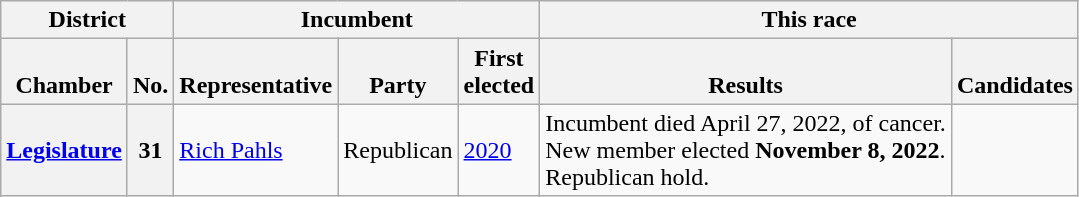<table class="wikitable sortable">
<tr valign=bottom>
<th colspan="2">District</th>
<th colspan="3">Incumbent</th>
<th colspan="2">This race</th>
</tr>
<tr valign=bottom>
<th>Chamber</th>
<th>No.</th>
<th>Representative</th>
<th>Party</th>
<th>First<br>elected</th>
<th>Results</th>
<th>Candidates</th>
</tr>
<tr>
<th><a href='#'>Legislature</a></th>
<th>31</th>
<td><a href='#'>Rich Pahls</a></td>
<td>Republican</td>
<td><a href='#'>2020</a></td>
<td>Incumbent died April 27, 2022, of cancer.<br>New member elected <strong>November 8, 2022</strong>.<br>Republican hold.</td>
<td nowrap></td>
</tr>
</table>
